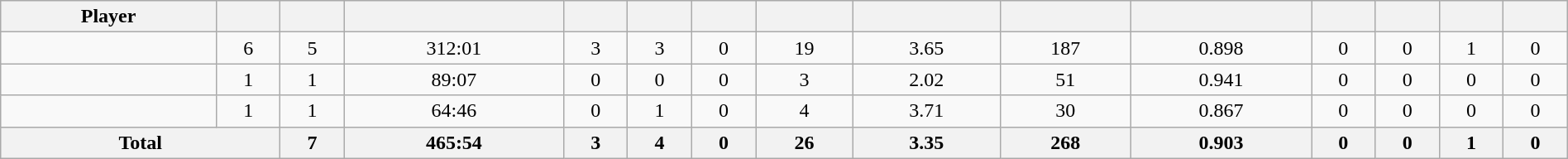<table class="wikitable sortable" style="width:100%; text-align:center;">
<tr>
<th>Player</th>
<th></th>
<th></th>
<th></th>
<th></th>
<th></th>
<th></th>
<th></th>
<th></th>
<th></th>
<th></th>
<th></th>
<th></th>
<th></th>
<th></th>
</tr>
<tr>
<td></td>
<td>6</td>
<td>5</td>
<td>312:01</td>
<td>3</td>
<td>3</td>
<td>0</td>
<td>19</td>
<td>3.65</td>
<td>187</td>
<td>0.898</td>
<td>0</td>
<td>0</td>
<td>1</td>
<td>0</td>
</tr>
<tr>
<td></td>
<td>1</td>
<td>1</td>
<td>89:07</td>
<td>0</td>
<td>0</td>
<td>0</td>
<td>3</td>
<td>2.02</td>
<td>51</td>
<td>0.941</td>
<td>0</td>
<td>0</td>
<td>0</td>
<td>0</td>
</tr>
<tr>
<td></td>
<td>1</td>
<td>1</td>
<td>64:46</td>
<td>0</td>
<td>1</td>
<td>0</td>
<td>4</td>
<td>3.71</td>
<td>30</td>
<td>0.867</td>
<td>0</td>
<td>0</td>
<td>0</td>
<td>0</td>
</tr>
<tr class="sortbottom">
<th colspan=2>Total</th>
<th>7</th>
<th>465:54</th>
<th>3</th>
<th>4</th>
<th>0</th>
<th>26</th>
<th>3.35</th>
<th>268</th>
<th>0.903</th>
<th>0</th>
<th>0</th>
<th>1</th>
<th>0</th>
</tr>
</table>
